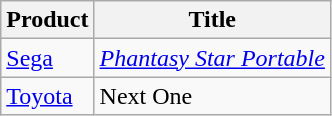<table class="wikitable">
<tr>
<th>Product</th>
<th>Title</th>
</tr>
<tr>
<td><a href='#'>Sega</a></td>
<td><em><a href='#'>Phantasy Star Portable</a></em></td>
</tr>
<tr>
<td><a href='#'>Toyota</a></td>
<td>Next One</td>
</tr>
</table>
